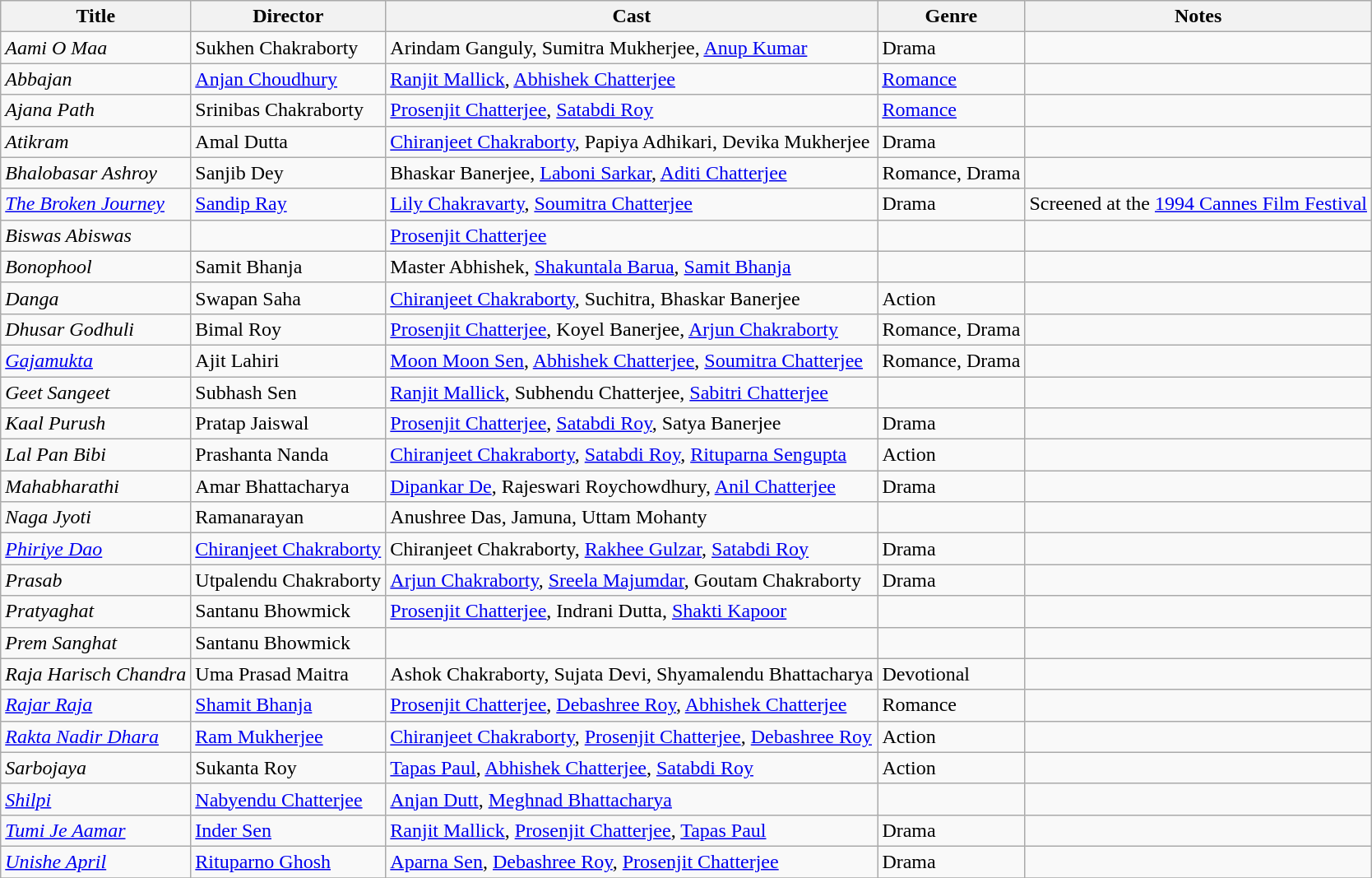<table class="wikitable sortable" border="0">
<tr>
<th>Title</th>
<th>Director</th>
<th>Cast</th>
<th>Genre</th>
<th>Notes</th>
</tr>
<tr>
<td><em>Aami O Maa</em></td>
<td>Sukhen Chakraborty</td>
<td>Arindam Ganguly, Sumitra Mukherjee, <a href='#'>Anup Kumar</a></td>
<td>Drama</td>
<td></td>
</tr>
<tr>
<td><em>Abbajan</em></td>
<td><a href='#'>Anjan Choudhury</a></td>
<td><a href='#'>Ranjit Mallick</a>, <a href='#'>Abhishek Chatterjee</a></td>
<td><a href='#'>Romance</a></td>
<td></td>
</tr>
<tr>
<td><em>Ajana Path</em></td>
<td>Srinibas Chakraborty</td>
<td><a href='#'>Prosenjit Chatterjee</a>, <a href='#'>Satabdi Roy</a></td>
<td><a href='#'>Romance</a></td>
<td></td>
</tr>
<tr>
<td><em>Atikram</em></td>
<td>Amal Dutta</td>
<td><a href='#'>Chiranjeet Chakraborty</a>, Papiya Adhikari, Devika Mukherjee</td>
<td>Drama</td>
<td></td>
</tr>
<tr>
<td><em>Bhalobasar Ashroy</em></td>
<td>Sanjib Dey</td>
<td>Bhaskar Banerjee, <a href='#'>Laboni Sarkar</a>, <a href='#'>Aditi Chatterjee</a></td>
<td>Romance, Drama</td>
<td></td>
</tr>
<tr>
<td><em><a href='#'>The Broken Journey</a></em></td>
<td><a href='#'>Sandip Ray</a></td>
<td><a href='#'>Lily Chakravarty</a>, <a href='#'>Soumitra Chatterjee</a></td>
<td>Drama</td>
<td>Screened at the <a href='#'>1994 Cannes Film Festival</a></td>
</tr>
<tr>
<td><em>Biswas Abiswas</em></td>
<td></td>
<td><a href='#'>Prosenjit Chatterjee</a></td>
<td></td>
<td></td>
</tr>
<tr>
<td><em>Bonophool</em></td>
<td>Samit Bhanja</td>
<td>Master Abhishek, <a href='#'>Shakuntala Barua</a>, <a href='#'>Samit Bhanja</a></td>
<td></td>
<td></td>
</tr>
<tr>
<td><em>Danga</em></td>
<td>Swapan Saha</td>
<td><a href='#'>Chiranjeet Chakraborty</a>, Suchitra, Bhaskar Banerjee</td>
<td>Action</td>
<td></td>
</tr>
<tr>
<td><em>Dhusar Godhuli</em></td>
<td>Bimal Roy</td>
<td><a href='#'>Prosenjit Chatterjee</a>, Koyel Banerjee, <a href='#'>Arjun Chakraborty</a></td>
<td>Romance, Drama</td>
<td></td>
</tr>
<tr>
<td><em><a href='#'>Gajamukta</a></em></td>
<td>Ajit Lahiri</td>
<td><a href='#'>Moon Moon Sen</a>, <a href='#'>Abhishek Chatterjee</a>, <a href='#'>Soumitra Chatterjee</a></td>
<td>Romance, Drama</td>
<td></td>
</tr>
<tr>
<td><em>Geet Sangeet</em></td>
<td>Subhash Sen</td>
<td><a href='#'>Ranjit Mallick</a>, Subhendu Chatterjee, <a href='#'>Sabitri Chatterjee</a></td>
<td></td>
<td></td>
</tr>
<tr>
<td><em>Kaal Purush</em></td>
<td>Pratap Jaiswal</td>
<td><a href='#'>Prosenjit Chatterjee</a>, <a href='#'>Satabdi Roy</a>, Satya Banerjee</td>
<td>Drama</td>
<td></td>
</tr>
<tr>
<td><em>Lal Pan Bibi</em></td>
<td>Prashanta Nanda</td>
<td><a href='#'>Chiranjeet Chakraborty</a>, <a href='#'>Satabdi Roy</a>, <a href='#'>Rituparna Sengupta</a></td>
<td>Action</td>
<td></td>
</tr>
<tr>
<td><em>Mahabharathi</em></td>
<td>Amar Bhattacharya</td>
<td><a href='#'>Dipankar De</a>, Rajeswari Roychowdhury, <a href='#'>Anil Chatterjee</a></td>
<td>Drama</td>
<td></td>
</tr>
<tr>
<td><em>Naga Jyoti</em></td>
<td>Ramanarayan</td>
<td>Anushree Das, Jamuna, Uttam Mohanty</td>
<td></td>
<td></td>
</tr>
<tr>
<td><em><a href='#'>Phiriye Dao</a></em></td>
<td><a href='#'>Chiranjeet Chakraborty</a></td>
<td>Chiranjeet Chakraborty, <a href='#'>Rakhee Gulzar</a>, <a href='#'>Satabdi Roy</a></td>
<td>Drama</td>
<td></td>
</tr>
<tr>
<td><em>Prasab</em></td>
<td>Utpalendu Chakraborty</td>
<td><a href='#'>Arjun Chakraborty</a>, <a href='#'>Sreela Majumdar</a>, Goutam Chakraborty</td>
<td>Drama</td>
<td></td>
</tr>
<tr>
<td><em>Pratyaghat</em></td>
<td>Santanu Bhowmick</td>
<td><a href='#'>Prosenjit Chatterjee</a>, Indrani Dutta, <a href='#'>Shakti Kapoor</a></td>
<td></td>
<td></td>
</tr>
<tr>
<td><em>Prem Sanghat</em></td>
<td>Santanu Bhowmick</td>
<td></td>
<td></td>
<td></td>
</tr>
<tr>
<td><em>Raja Harisch Chandra</em></td>
<td>Uma Prasad Maitra</td>
<td>Ashok Chakraborty, Sujata Devi, Shyamalendu Bhattacharya</td>
<td>Devotional</td>
<td></td>
</tr>
<tr>
<td><em><a href='#'>Rajar Raja</a></em></td>
<td><a href='#'>Shamit Bhanja</a></td>
<td><a href='#'>Prosenjit Chatterjee</a>, <a href='#'>Debashree Roy</a>, <a href='#'>Abhishek Chatterjee</a></td>
<td>Romance</td>
<td></td>
</tr>
<tr>
<td><em><a href='#'>Rakta Nadir Dhara</a></em></td>
<td><a href='#'>Ram Mukherjee</a></td>
<td><a href='#'>Chiranjeet Chakraborty</a>, <a href='#'>Prosenjit Chatterjee</a>, <a href='#'>Debashree Roy</a></td>
<td>Action</td>
<td></td>
</tr>
<tr>
<td><em>Sarbojaya</em></td>
<td>Sukanta Roy</td>
<td><a href='#'>Tapas Paul</a>, <a href='#'>Abhishek Chatterjee</a>, <a href='#'>Satabdi Roy</a></td>
<td>Action</td>
<td></td>
</tr>
<tr>
<td><em><a href='#'>Shilpi</a></em></td>
<td><a href='#'>Nabyendu Chatterjee</a></td>
<td><a href='#'>Anjan Dutt</a>, <a href='#'>Meghnad Bhattacharya</a></td>
<td></td>
<td></td>
</tr>
<tr>
<td><em><a href='#'>Tumi Je Aamar</a></em></td>
<td><a href='#'>Inder Sen</a></td>
<td><a href='#'>Ranjit Mallick</a>, <a href='#'>Prosenjit Chatterjee</a>, <a href='#'>Tapas Paul</a></td>
<td>Drama</td>
<td></td>
</tr>
<tr>
<td><em><a href='#'>Unishe April</a></em></td>
<td><a href='#'>Rituparno Ghosh</a></td>
<td><a href='#'>Aparna Sen</a>, <a href='#'>Debashree Roy</a>, <a href='#'>Prosenjit Chatterjee</a></td>
<td>Drama</td>
<td></td>
</tr>
<tr>
</tr>
</table>
